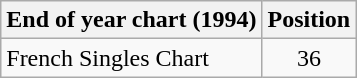<table class="wikitable sortable">
<tr>
<th>End of year chart (1994)</th>
<th style="text-align:center;">Position</th>
</tr>
<tr>
<td align="left">French Singles Chart</td>
<td style="text-align:center;">36</td>
</tr>
</table>
